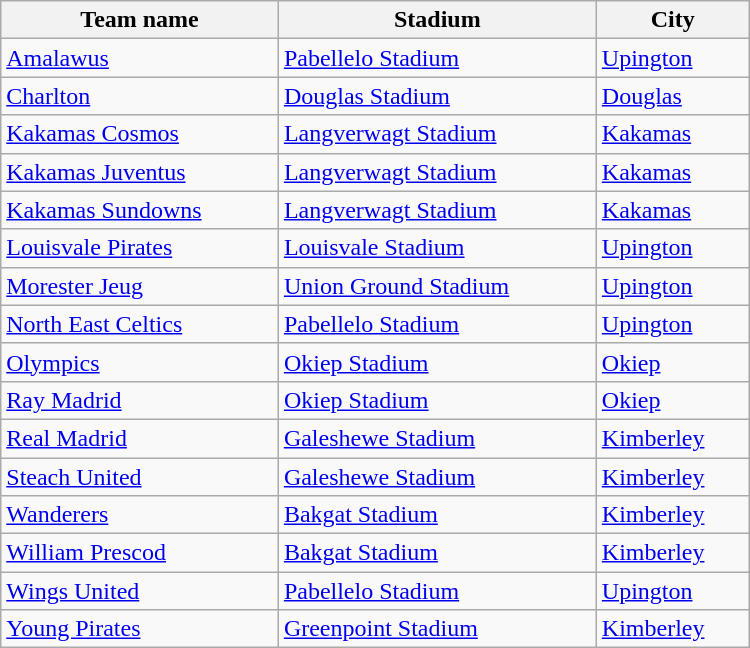<table class="wikitable sortable" style="width:500px;">
<tr>
<th>Team name</th>
<th>Stadium</th>
<th>City</th>
</tr>
<tr>
<td><a href='#'>Amalawus</a></td>
<td><a href='#'>Pabellelo Stadium</a></td>
<td><a href='#'>Upington</a></td>
</tr>
<tr>
<td><a href='#'>Charlton</a></td>
<td><a href='#'>Douglas Stadium</a></td>
<td><a href='#'>Douglas</a></td>
</tr>
<tr>
<td><a href='#'>Kakamas Cosmos</a></td>
<td><a href='#'>Langverwagt Stadium</a></td>
<td><a href='#'>Kakamas</a></td>
</tr>
<tr>
<td><a href='#'>Kakamas Juventus</a></td>
<td><a href='#'>Langverwagt Stadium</a></td>
<td><a href='#'>Kakamas</a></td>
</tr>
<tr>
<td><a href='#'>Kakamas Sundowns</a></td>
<td><a href='#'>Langverwagt Stadium</a></td>
<td><a href='#'>Kakamas</a></td>
</tr>
<tr>
<td><a href='#'>Louisvale Pirates</a></td>
<td><a href='#'>Louisvale Stadium</a></td>
<td><a href='#'>Upington</a></td>
</tr>
<tr>
<td><a href='#'>Morester Jeug</a></td>
<td><a href='#'>Union Ground Stadium</a></td>
<td><a href='#'>Upington</a></td>
</tr>
<tr>
<td><a href='#'>North East Celtics</a></td>
<td><a href='#'>Pabellelo Stadium</a></td>
<td><a href='#'>Upington</a></td>
</tr>
<tr>
<td><a href='#'>Olympics</a></td>
<td><a href='#'>Okiep Stadium</a></td>
<td><a href='#'>Okiep</a></td>
</tr>
<tr>
<td><a href='#'>Ray Madrid</a></td>
<td><a href='#'>Okiep Stadium</a></td>
<td><a href='#'>Okiep</a></td>
</tr>
<tr>
<td><a href='#'>Real Madrid</a></td>
<td><a href='#'>Galeshewe Stadium</a></td>
<td><a href='#'>Kimberley</a></td>
</tr>
<tr>
<td><a href='#'>Steach United</a></td>
<td><a href='#'>Galeshewe Stadium</a></td>
<td><a href='#'>Kimberley</a></td>
</tr>
<tr>
<td><a href='#'>Wanderers</a></td>
<td><a href='#'>Bakgat Stadium</a></td>
<td><a href='#'>Kimberley</a></td>
</tr>
<tr>
<td><a href='#'>William Prescod</a></td>
<td><a href='#'>Bakgat Stadium</a></td>
<td><a href='#'>Kimberley</a></td>
</tr>
<tr>
<td><a href='#'>Wings United</a></td>
<td><a href='#'>Pabellelo Stadium</a></td>
<td><a href='#'>Upington</a></td>
</tr>
<tr>
<td><a href='#'>Young Pirates</a></td>
<td><a href='#'>Greenpoint Stadium</a></td>
<td><a href='#'>Kimberley</a></td>
</tr>
</table>
